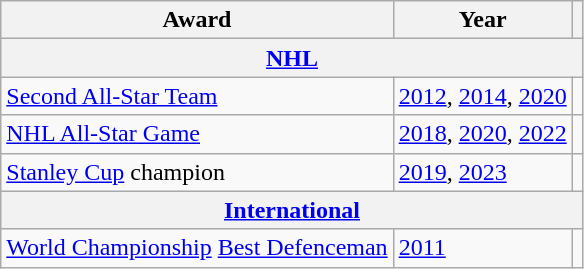<table class="wikitable">
<tr>
<th>Award</th>
<th>Year</th>
<th></th>
</tr>
<tr>
<th colspan="3"><a href='#'>NHL</a></th>
</tr>
<tr>
<td><a href='#'>Second All-Star Team</a></td>
<td><a href='#'>2012</a>, <a href='#'>2014</a>, <a href='#'>2020</a></td>
<td></td>
</tr>
<tr>
<td><a href='#'>NHL All-Star Game</a></td>
<td><a href='#'>2018</a>, <a href='#'>2020</a>, <a href='#'>2022</a></td>
<td></td>
</tr>
<tr>
<td><a href='#'>Stanley Cup</a> champion</td>
<td><a href='#'>2019</a>, <a href='#'>2023</a></td>
<td></td>
</tr>
<tr>
<th colspan="3"><a href='#'>International</a></th>
</tr>
<tr>
<td><a href='#'>World Championship</a> <a href='#'>Best Defenceman</a></td>
<td><a href='#'>2011</a></td>
<td></td>
</tr>
</table>
